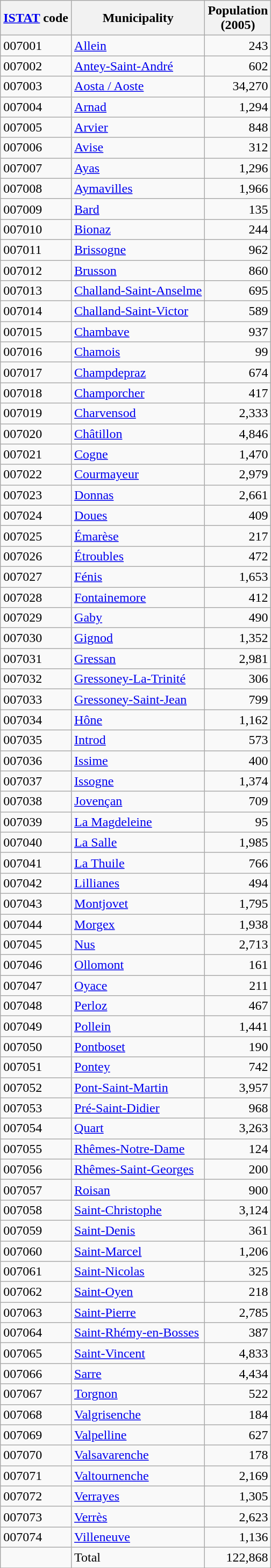<table class="wikitable sortable">
<tr>
<th><a href='#'>ISTAT</a> code</th>
<th>Municipality</th>
<th>Population <br>(2005)</th>
</tr>
<tr>
<td>007001</td>
<td><a href='#'>Allein</a></td>
<td align="right">243</td>
</tr>
<tr>
<td>007002</td>
<td><a href='#'>Antey-Saint-André</a></td>
<td align="right">602</td>
</tr>
<tr>
<td>007003</td>
<td><a href='#'>Aosta / Aoste</a></td>
<td align="right">34,270</td>
</tr>
<tr>
<td>007004</td>
<td><a href='#'>Arnad</a></td>
<td align="right">1,294</td>
</tr>
<tr>
<td>007005</td>
<td><a href='#'>Arvier</a></td>
<td align="right">848</td>
</tr>
<tr>
<td>007006</td>
<td><a href='#'>Avise</a></td>
<td align="right">312</td>
</tr>
<tr>
<td>007007</td>
<td><a href='#'>Ayas</a></td>
<td align="right">1,296</td>
</tr>
<tr>
<td>007008</td>
<td><a href='#'>Aymavilles</a></td>
<td align="right">1,966</td>
</tr>
<tr>
<td>007009</td>
<td><a href='#'>Bard</a></td>
<td align="right">135</td>
</tr>
<tr>
<td>007010</td>
<td><a href='#'>Bionaz</a></td>
<td align="right">244</td>
</tr>
<tr>
<td>007011</td>
<td><a href='#'>Brissogne</a></td>
<td align="right">962</td>
</tr>
<tr>
<td>007012</td>
<td><a href='#'>Brusson</a></td>
<td align="right">860</td>
</tr>
<tr>
<td>007013</td>
<td><a href='#'>Challand-Saint-Anselme</a></td>
<td align="right">695</td>
</tr>
<tr>
<td>007014</td>
<td><a href='#'>Challand-Saint-Victor</a></td>
<td align="right">589</td>
</tr>
<tr>
<td>007015</td>
<td><a href='#'>Chambave</a></td>
<td align="right">937</td>
</tr>
<tr>
<td>007016</td>
<td><a href='#'>Chamois</a></td>
<td align="right">99</td>
</tr>
<tr>
<td>007017</td>
<td><a href='#'>Champdepraz</a></td>
<td align="right">674</td>
</tr>
<tr>
<td>007018</td>
<td><a href='#'>Champorcher</a></td>
<td align="right">417</td>
</tr>
<tr>
<td>007019</td>
<td><a href='#'>Charvensod</a></td>
<td align="right">2,333</td>
</tr>
<tr>
<td>007020</td>
<td><a href='#'>Châtillon</a></td>
<td align="right">4,846</td>
</tr>
<tr>
<td>007021</td>
<td><a href='#'>Cogne</a></td>
<td align="right">1,470</td>
</tr>
<tr>
<td>007022</td>
<td><a href='#'>Courmayeur</a></td>
<td align="right">2,979</td>
</tr>
<tr>
<td>007023</td>
<td><a href='#'>Donnas</a></td>
<td align="right">2,661</td>
</tr>
<tr>
<td>007024</td>
<td><a href='#'>Doues</a></td>
<td align="right">409</td>
</tr>
<tr>
<td>007025</td>
<td><a href='#'>Émarèse</a></td>
<td align="right">217</td>
</tr>
<tr>
<td>007026</td>
<td><a href='#'>Étroubles</a></td>
<td align="right">472</td>
</tr>
<tr>
<td>007027</td>
<td><a href='#'>Fénis</a></td>
<td align="right">1,653</td>
</tr>
<tr>
<td>007028</td>
<td><a href='#'>Fontainemore</a></td>
<td align="right">412</td>
</tr>
<tr>
<td>007029</td>
<td><a href='#'>Gaby</a></td>
<td align="right">490</td>
</tr>
<tr>
<td>007030</td>
<td><a href='#'>Gignod</a></td>
<td align="right">1,352</td>
</tr>
<tr>
<td>007031</td>
<td><a href='#'>Gressan</a></td>
<td align="right">2,981</td>
</tr>
<tr>
<td>007032</td>
<td><a href='#'>Gressoney-La-Trinité</a></td>
<td align="right">306</td>
</tr>
<tr>
<td>007033</td>
<td><a href='#'>Gressoney-Saint-Jean</a></td>
<td align="right">799</td>
</tr>
<tr>
<td>007034</td>
<td><a href='#'>Hône</a></td>
<td align="right">1,162</td>
</tr>
<tr>
<td>007035</td>
<td><a href='#'>Introd</a></td>
<td align="right">573</td>
</tr>
<tr>
<td>007036</td>
<td><a href='#'>Issime</a></td>
<td align="right">400</td>
</tr>
<tr>
<td>007037</td>
<td><a href='#'>Issogne</a></td>
<td align="right">1,374</td>
</tr>
<tr>
<td>007038</td>
<td><a href='#'>Jovençan</a></td>
<td align="right">709</td>
</tr>
<tr>
<td>007039</td>
<td><a href='#'>La Magdeleine</a></td>
<td align="right">95</td>
</tr>
<tr>
<td>007040</td>
<td><a href='#'>La Salle</a></td>
<td align="right">1,985</td>
</tr>
<tr>
<td>007041</td>
<td><a href='#'>La Thuile</a></td>
<td align="right">766</td>
</tr>
<tr>
<td>007042</td>
<td><a href='#'>Lillianes</a></td>
<td align="right">494</td>
</tr>
<tr>
<td>007043</td>
<td><a href='#'>Montjovet</a></td>
<td align="right">1,795</td>
</tr>
<tr>
<td>007044</td>
<td><a href='#'>Morgex</a></td>
<td align="right">1,938</td>
</tr>
<tr>
<td>007045</td>
<td><a href='#'>Nus</a></td>
<td align="right">2,713</td>
</tr>
<tr>
<td>007046</td>
<td><a href='#'>Ollomont</a></td>
<td align="right">161</td>
</tr>
<tr>
<td>007047</td>
<td><a href='#'>Oyace</a></td>
<td align="right">211</td>
</tr>
<tr>
<td>007048</td>
<td><a href='#'>Perloz</a></td>
<td align="right">467</td>
</tr>
<tr>
<td>007049</td>
<td><a href='#'>Pollein</a></td>
<td align="right">1,441</td>
</tr>
<tr>
<td>007050</td>
<td><a href='#'>Pontboset</a></td>
<td align="right">190</td>
</tr>
<tr>
<td>007051</td>
<td><a href='#'>Pontey</a></td>
<td align="right">742</td>
</tr>
<tr>
<td>007052</td>
<td><a href='#'>Pont-Saint-Martin</a></td>
<td align="right">3,957</td>
</tr>
<tr>
<td>007053</td>
<td><a href='#'>Pré-Saint-Didier</a></td>
<td align="right">968</td>
</tr>
<tr>
<td>007054</td>
<td><a href='#'>Quart</a></td>
<td align="right">3,263</td>
</tr>
<tr>
<td>007055</td>
<td><a href='#'>Rhêmes-Notre-Dame</a></td>
<td align="right">124</td>
</tr>
<tr>
<td>007056</td>
<td><a href='#'>Rhêmes-Saint-Georges</a></td>
<td align="right">200</td>
</tr>
<tr>
<td>007057</td>
<td><a href='#'>Roisan</a></td>
<td align="right">900</td>
</tr>
<tr>
<td>007058</td>
<td><a href='#'>Saint-Christophe</a></td>
<td align="right">3,124</td>
</tr>
<tr>
<td>007059</td>
<td><a href='#'>Saint-Denis</a></td>
<td align="right">361</td>
</tr>
<tr>
<td>007060</td>
<td><a href='#'>Saint-Marcel</a></td>
<td align="right">1,206</td>
</tr>
<tr>
<td>007061</td>
<td><a href='#'>Saint-Nicolas</a></td>
<td align="right">325</td>
</tr>
<tr>
<td>007062</td>
<td><a href='#'>Saint-Oyen</a></td>
<td align="right">218</td>
</tr>
<tr>
<td>007063</td>
<td><a href='#'>Saint-Pierre</a></td>
<td align="right">2,785</td>
</tr>
<tr>
<td>007064</td>
<td><a href='#'>Saint-Rhémy-en-Bosses</a></td>
<td align="right">387</td>
</tr>
<tr>
<td>007065</td>
<td><a href='#'>Saint-Vincent</a></td>
<td align="right">4,833</td>
</tr>
<tr>
<td>007066</td>
<td><a href='#'>Sarre</a></td>
<td align="right">4,434</td>
</tr>
<tr>
<td>007067</td>
<td><a href='#'>Torgnon</a></td>
<td align="right">522</td>
</tr>
<tr>
<td>007068</td>
<td><a href='#'>Valgrisenche</a></td>
<td align="right">184</td>
</tr>
<tr>
<td>007069</td>
<td><a href='#'>Valpelline</a></td>
<td align="right">627</td>
</tr>
<tr>
<td>007070</td>
<td><a href='#'>Valsavarenche</a></td>
<td align="right">178</td>
</tr>
<tr>
<td>007071</td>
<td><a href='#'>Valtournenche</a></td>
<td align="right">2,169</td>
</tr>
<tr>
<td>007072</td>
<td><a href='#'>Verrayes</a></td>
<td align="right">1,305</td>
</tr>
<tr>
<td>007073</td>
<td><a href='#'>Verrès</a></td>
<td align="right">2,623</td>
</tr>
<tr>
<td>007074</td>
<td><a href='#'>Villeneuve</a></td>
<td align="right">1,136</td>
</tr>
<tr>
<td></td>
<td>Total</td>
<td align="right">122,868</td>
</tr>
<tr>
</tr>
</table>
